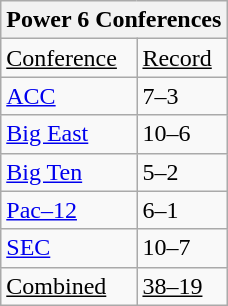<table class="wikitable">
<tr>
<th colspan="2">Power 6 Conferences</th>
</tr>
<tr>
<td><u>Conference</u></td>
<td><u>Record</u></td>
</tr>
<tr>
<td><a href='#'>ACC</a></td>
<td>7–3</td>
</tr>
<tr>
<td><a href='#'>Big East</a></td>
<td>10–6</td>
</tr>
<tr>
<td><a href='#'>Big Ten</a></td>
<td>5–2</td>
</tr>
<tr>
<td><a href='#'>Pac–12</a></td>
<td>6–1</td>
</tr>
<tr>
<td><a href='#'>SEC</a></td>
<td>10–7</td>
</tr>
<tr>
<td><u>Combined</u></td>
<td><u>38–19</u></td>
</tr>
</table>
